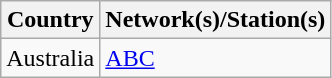<table class="sortable wikitable">
<tr>
<th>Country</th>
<th>Network(s)/Station(s)</th>
</tr>
<tr>
<td>Australia</td>
<td><a href='#'>ABC</a></td>
</tr>
</table>
